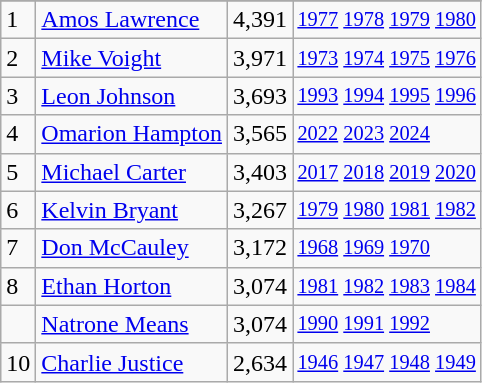<table class="wikitable">
<tr>
</tr>
<tr>
<td>1</td>
<td><a href='#'>Amos Lawrence</a></td>
<td>4,391</td>
<td style="font-size:85%;"><a href='#'>1977</a> <a href='#'>1978</a> <a href='#'>1979</a> <a href='#'>1980</a></td>
</tr>
<tr>
<td>2</td>
<td><a href='#'>Mike Voight</a></td>
<td>3,971</td>
<td style="font-size:85%;"><a href='#'>1973</a> <a href='#'>1974</a> <a href='#'>1975</a> <a href='#'>1976</a></td>
</tr>
<tr>
<td>3</td>
<td><a href='#'>Leon Johnson</a></td>
<td>3,693</td>
<td style="font-size:85%;"><a href='#'>1993</a> <a href='#'>1994</a> <a href='#'>1995</a> <a href='#'>1996</a></td>
</tr>
<tr>
<td>4</td>
<td><a href='#'>Omarion Hampton</a></td>
<td>3,565 </td>
<td style="font-size:85%;"><a href='#'>2022</a> <a href='#'>2023</a> <a href='#'>2024</a></td>
</tr>
<tr>
<td>5</td>
<td><a href='#'>Michael Carter</a></td>
<td>3,403</td>
<td style="font-size:85%;"><a href='#'>2017</a> <a href='#'>2018</a> <a href='#'>2019</a> <a href='#'>2020</a></td>
</tr>
<tr>
<td>6</td>
<td><a href='#'>Kelvin Bryant</a></td>
<td>3,267</td>
<td style="font-size:85%;"><a href='#'>1979</a> <a href='#'>1980</a> <a href='#'>1981</a> <a href='#'>1982</a></td>
</tr>
<tr>
<td>7</td>
<td><a href='#'>Don McCauley</a></td>
<td>3,172</td>
<td style="font-size:85%;"><a href='#'>1968</a> <a href='#'>1969</a> <a href='#'>1970</a></td>
</tr>
<tr>
<td>8</td>
<td><a href='#'>Ethan Horton</a></td>
<td>3,074</td>
<td style="font-size:85%;"><a href='#'>1981</a> <a href='#'>1982</a> <a href='#'>1983</a> <a href='#'>1984</a></td>
</tr>
<tr>
<td></td>
<td><a href='#'>Natrone Means</a></td>
<td>3,074</td>
<td style="font-size:85%;"><a href='#'>1990</a> <a href='#'>1991</a> <a href='#'>1992</a></td>
</tr>
<tr>
<td>10</td>
<td><a href='#'>Charlie Justice</a></td>
<td>2,634</td>
<td style="font-size:85%;"><a href='#'>1946</a> <a href='#'>1947</a> <a href='#'>1948</a> <a href='#'>1949</a></td>
</tr>
</table>
